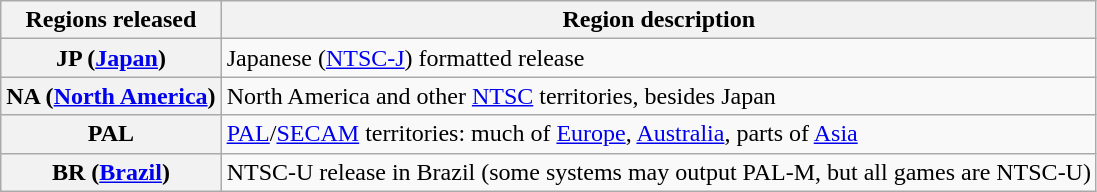<table class="wikitable plainrowheaders">
<tr>
<th scope="col">Regions released</th>
<th scope="col">Region description</th>
</tr>
<tr>
<th scope="row">JP (<a href='#'>Japan</a>)</th>
<td>Japanese (<a href='#'>NTSC-J</a>) formatted release</td>
</tr>
<tr>
<th scope="row">NA (<a href='#'>North America</a>)</th>
<td>North America and other <a href='#'>NTSC</a> territories, besides Japan</td>
</tr>
<tr>
<th scope="row">PAL</th>
<td><a href='#'>PAL</a>/<a href='#'>SECAM</a> territories: much of <a href='#'>Europe</a>, <a href='#'>Australia</a>, parts of <a href='#'>Asia</a></td>
</tr>
<tr>
<th scope="row">BR (<a href='#'>Brazil</a>)</th>
<td>NTSC-U release in Brazil (some systems may output PAL-M, but all games are NTSC-U)</td>
</tr>
</table>
